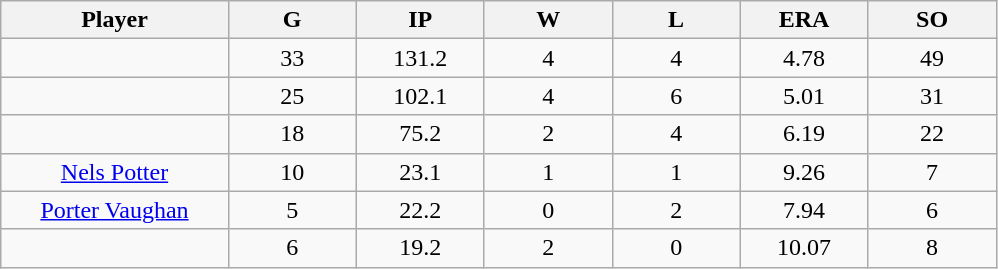<table class="wikitable sortable">
<tr>
<th bgcolor="#DDDDFF" width="16%">Player</th>
<th bgcolor="#DDDDFF" width="9%">G</th>
<th bgcolor="#DDDDFF" width="9%">IP</th>
<th bgcolor="#DDDDFF" width="9%">W</th>
<th bgcolor="#DDDDFF" width="9%">L</th>
<th bgcolor="#DDDDFF" width="9%">ERA</th>
<th bgcolor="#DDDDFF" width="9%">SO</th>
</tr>
<tr align="center">
<td></td>
<td>33</td>
<td>131.2</td>
<td>4</td>
<td>4</td>
<td>4.78</td>
<td>49</td>
</tr>
<tr align="center">
<td></td>
<td>25</td>
<td>102.1</td>
<td>4</td>
<td>6</td>
<td>5.01</td>
<td>31</td>
</tr>
<tr align="center">
<td></td>
<td>18</td>
<td>75.2</td>
<td>2</td>
<td>4</td>
<td>6.19</td>
<td>22</td>
</tr>
<tr align="center">
<td><a href='#'>Nels Potter</a></td>
<td>10</td>
<td>23.1</td>
<td>1</td>
<td>1</td>
<td>9.26</td>
<td>7</td>
</tr>
<tr align="center">
<td><a href='#'>Porter Vaughan</a></td>
<td>5</td>
<td>22.2</td>
<td>0</td>
<td>2</td>
<td>7.94</td>
<td>6</td>
</tr>
<tr align="center">
<td></td>
<td>6</td>
<td>19.2</td>
<td>2</td>
<td>0</td>
<td>10.07</td>
<td>8</td>
</tr>
</table>
